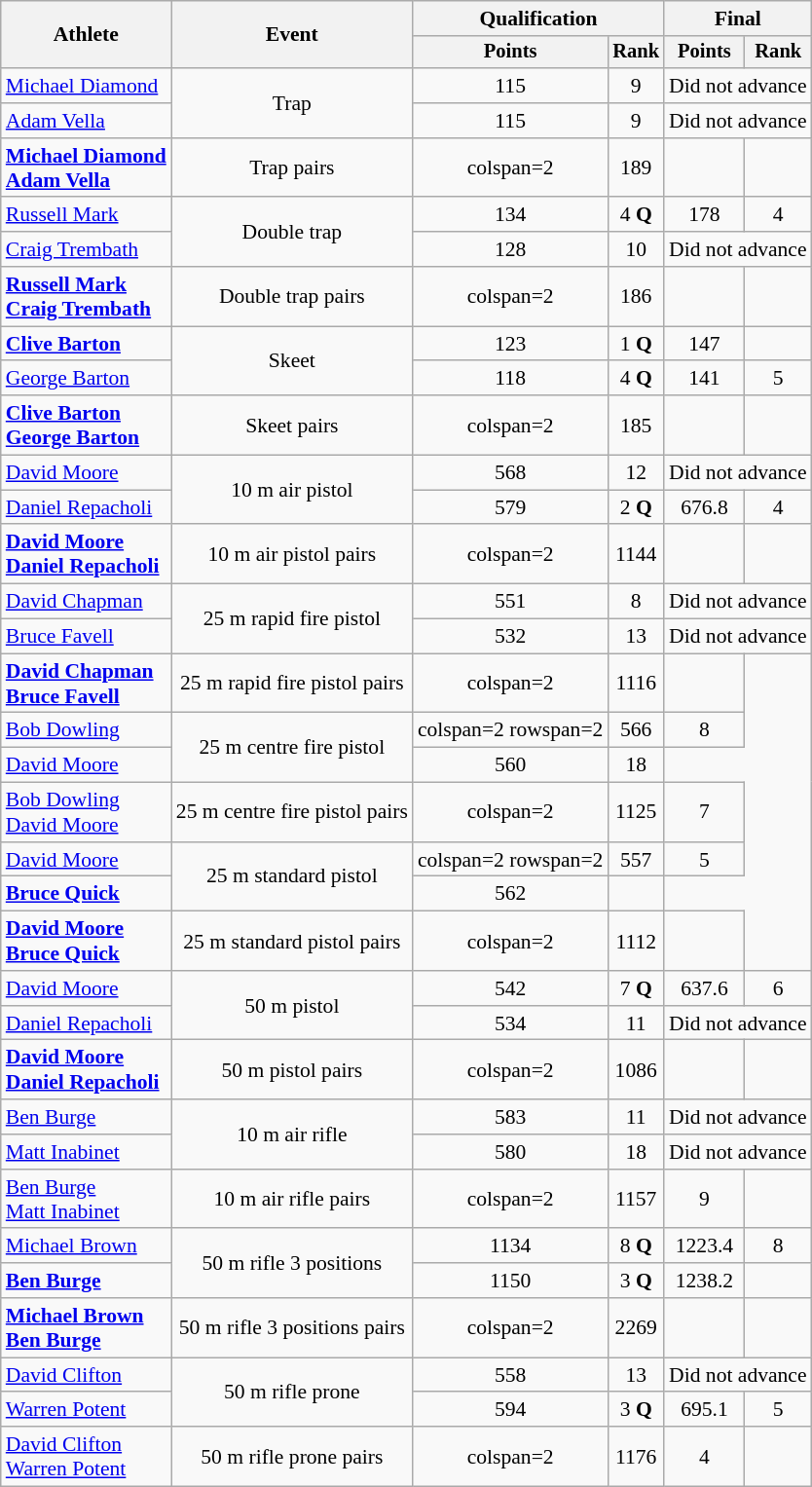<table class="wikitable" style="font-size:90%;text-align:center">
<tr>
<th rowspan=2>Athlete</th>
<th rowspan=2>Event</th>
<th colspan=2>Qualification</th>
<th colspan=2>Final</th>
</tr>
<tr style="font-size:95%">
<th>Points</th>
<th>Rank</th>
<th>Points</th>
<th>Rank</th>
</tr>
<tr>
<td align=left><a href='#'>Michael Diamond</a></td>
<td rowspan=2>Trap</td>
<td>115</td>
<td>9</td>
<td colspan=2>Did not advance</td>
</tr>
<tr>
<td align=left><a href='#'>Adam Vella</a></td>
<td>115</td>
<td>9</td>
<td colspan=2>Did not advance</td>
</tr>
<tr>
<td align=left><strong><a href='#'>Michael Diamond</a><br><a href='#'>Adam Vella</a></strong></td>
<td>Trap pairs</td>
<td>colspan=2 </td>
<td>189</td>
<td></td>
</tr>
<tr>
<td align=left><a href='#'>Russell Mark</a></td>
<td rowspan=2>Double trap</td>
<td>134</td>
<td>4 <strong>Q</strong></td>
<td>178</td>
<td>4</td>
</tr>
<tr>
<td align=left><a href='#'>Craig Trembath</a></td>
<td>128</td>
<td>10</td>
<td colspan=2>Did not advance</td>
</tr>
<tr>
<td align=left><strong><a href='#'>Russell Mark</a><br><a href='#'>Craig Trembath</a></strong></td>
<td>Double trap pairs</td>
<td>colspan=2 </td>
<td>186</td>
<td></td>
</tr>
<tr>
<td align=left><strong><a href='#'>Clive Barton</a></strong></td>
<td rowspan=2>Skeet</td>
<td>123</td>
<td>1 <strong>Q</strong></td>
<td>147</td>
<td></td>
</tr>
<tr>
<td align=left><a href='#'>George Barton</a></td>
<td>118</td>
<td>4 <strong>Q</strong></td>
<td>141</td>
<td>5</td>
</tr>
<tr>
<td align=left><strong><a href='#'>Clive Barton</a><br><a href='#'>George Barton</a></strong></td>
<td>Skeet pairs</td>
<td>colspan=2 </td>
<td>185</td>
<td></td>
</tr>
<tr>
<td align=left><a href='#'>David Moore</a></td>
<td rowspan=2>10 m air pistol</td>
<td>568</td>
<td>12</td>
<td colspan=2>Did not advance</td>
</tr>
<tr>
<td align=left><a href='#'>Daniel Repacholi</a></td>
<td>579</td>
<td>2 <strong>Q</strong></td>
<td>676.8</td>
<td>4</td>
</tr>
<tr>
<td align=left><strong><a href='#'>David Moore</a><br><a href='#'>Daniel Repacholi</a></strong></td>
<td>10 m air pistol pairs</td>
<td>colspan=2 </td>
<td>1144</td>
<td></td>
</tr>
<tr>
<td align=left><a href='#'>David Chapman</a></td>
<td rowspan=2>25 m rapid fire pistol</td>
<td>551</td>
<td>8</td>
<td colspan=2>Did not advance</td>
</tr>
<tr>
<td align=left><a href='#'>Bruce Favell</a></td>
<td>532</td>
<td>13</td>
<td colspan=2>Did not advance</td>
</tr>
<tr>
<td align=left><strong><a href='#'>David Chapman</a><br><a href='#'>Bruce Favell</a></strong></td>
<td>25 m rapid fire pistol pairs</td>
<td>colspan=2 </td>
<td>1116</td>
<td></td>
</tr>
<tr>
<td align=left><a href='#'>Bob Dowling</a></td>
<td rowspan=2>25 m centre fire pistol</td>
<td>colspan=2 rowspan=2 </td>
<td>566</td>
<td>8</td>
</tr>
<tr>
<td align=left><a href='#'>David Moore</a></td>
<td>560</td>
<td>18</td>
</tr>
<tr>
<td align=left><a href='#'>Bob Dowling</a><br><a href='#'>David Moore</a></td>
<td>25 m centre fire pistol pairs</td>
<td>colspan=2 </td>
<td>1125</td>
<td>7</td>
</tr>
<tr>
<td align=left><a href='#'>David Moore</a></td>
<td rowspan=2>25 m standard pistol</td>
<td>colspan=2 rowspan=2 </td>
<td>557</td>
<td>5</td>
</tr>
<tr>
<td align=left><strong><a href='#'>Bruce Quick</a></strong></td>
<td>562</td>
<td></td>
</tr>
<tr>
<td align=left><strong><a href='#'>David Moore</a><br><a href='#'>Bruce Quick</a></strong></td>
<td>25 m standard pistol pairs</td>
<td>colspan=2 </td>
<td>1112</td>
<td></td>
</tr>
<tr>
<td align=left><a href='#'>David Moore</a></td>
<td rowspan=2>50 m pistol</td>
<td>542</td>
<td>7 <strong>Q</strong></td>
<td>637.6</td>
<td>6</td>
</tr>
<tr>
<td align=left><a href='#'>Daniel Repacholi</a></td>
<td>534</td>
<td>11</td>
<td colspan=2>Did not advance</td>
</tr>
<tr>
<td align=left><strong><a href='#'>David Moore</a><br><a href='#'>Daniel Repacholi</a></strong></td>
<td>50 m pistol pairs</td>
<td>colspan=2 </td>
<td>1086</td>
<td></td>
</tr>
<tr>
<td align=left><a href='#'>Ben Burge</a></td>
<td rowspan=2>10 m air rifle</td>
<td>583</td>
<td>11</td>
<td colspan=2>Did not advance</td>
</tr>
<tr>
<td align=left><a href='#'>Matt Inabinet</a></td>
<td>580</td>
<td>18</td>
<td colspan=2>Did not advance</td>
</tr>
<tr>
<td align=left><a href='#'>Ben Burge</a> <br> <a href='#'>Matt Inabinet</a></td>
<td>10 m air rifle pairs</td>
<td>colspan=2 </td>
<td>1157</td>
<td>9</td>
</tr>
<tr>
<td align=left><a href='#'>Michael Brown</a></td>
<td rowspan=2>50 m rifle 3 positions</td>
<td>1134</td>
<td>8 <strong>Q</strong></td>
<td>1223.4</td>
<td>8</td>
</tr>
<tr>
<td align=left><strong><a href='#'>Ben Burge</a></strong></td>
<td>1150</td>
<td>3 <strong>Q</strong></td>
<td>1238.2</td>
<td></td>
</tr>
<tr>
<td align=left><strong><a href='#'>Michael Brown</a><br><a href='#'>Ben Burge</a></strong></td>
<td>50 m rifle 3 positions pairs</td>
<td>colspan=2 </td>
<td>2269</td>
<td></td>
</tr>
<tr>
<td align=left><a href='#'>David Clifton</a></td>
<td rowspan=2>50 m rifle prone</td>
<td>558</td>
<td>13</td>
<td colspan=2>Did not advance</td>
</tr>
<tr>
<td align=left><a href='#'>Warren Potent</a></td>
<td>594</td>
<td>3 <strong>Q</strong></td>
<td>695.1</td>
<td>5</td>
</tr>
<tr>
<td align=left><a href='#'>David Clifton</a><br><a href='#'>Warren Potent</a></td>
<td>50 m rifle prone pairs</td>
<td>colspan=2 </td>
<td>1176</td>
<td>4</td>
</tr>
</table>
